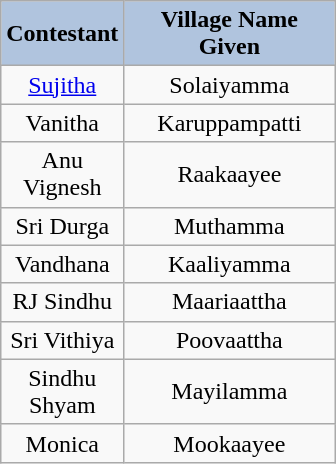<table class="wikitable" style="text-align: center;">
<tr>
<th style="width:20pt; background:LightSteelBlue;">Contestant</th>
<th style="width:100pt; background:LightSteelBlue;">Village Name Given</th>
</tr>
<tr>
<td><a href='#'>Sujitha</a></td>
<td>Solaiyamma</td>
</tr>
<tr>
<td>Vanitha</td>
<td>Karuppampatti</td>
</tr>
<tr>
<td>Anu Vignesh</td>
<td>Raakaayee</td>
</tr>
<tr>
<td>Sri Durga</td>
<td>Muthamma</td>
</tr>
<tr>
<td>Vandhana</td>
<td>Kaaliyamma</td>
</tr>
<tr>
<td>RJ Sindhu</td>
<td>Maariaattha</td>
</tr>
<tr>
<td>Sri Vithiya</td>
<td>Poovaattha</td>
</tr>
<tr>
<td>Sindhu Shyam</td>
<td>Mayilamma</td>
</tr>
<tr>
<td>Monica</td>
<td>Mookaayee</td>
</tr>
</table>
